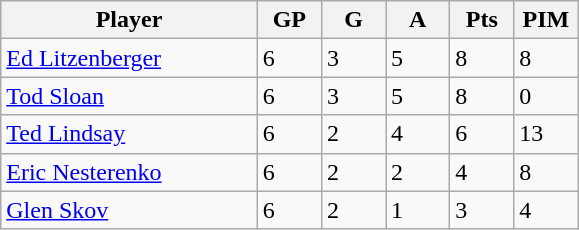<table class="wikitable">
<tr>
<th bgcolor="#DDDDFF" width="40%">Player</th>
<th bgcolor="#DDDDFF" width="10%">GP</th>
<th bgcolor="#DDDDFF" width="10%">G</th>
<th bgcolor="#DDDDFF" width="10%">A</th>
<th bgcolor="#DDDDFF" width="10%">Pts</th>
<th bgcolor="#DDDDFF" width="10%">PIM</th>
</tr>
<tr>
<td><a href='#'>Ed Litzenberger</a></td>
<td>6</td>
<td>3</td>
<td>5</td>
<td>8</td>
<td>8</td>
</tr>
<tr>
<td><a href='#'>Tod Sloan</a></td>
<td>6</td>
<td>3</td>
<td>5</td>
<td>8</td>
<td>0</td>
</tr>
<tr>
<td><a href='#'>Ted Lindsay</a></td>
<td>6</td>
<td>2</td>
<td>4</td>
<td>6</td>
<td>13</td>
</tr>
<tr>
<td><a href='#'>Eric Nesterenko</a></td>
<td>6</td>
<td>2</td>
<td>2</td>
<td>4</td>
<td>8</td>
</tr>
<tr>
<td><a href='#'>Glen Skov</a></td>
<td>6</td>
<td>2</td>
<td>1</td>
<td>3</td>
<td>4</td>
</tr>
</table>
